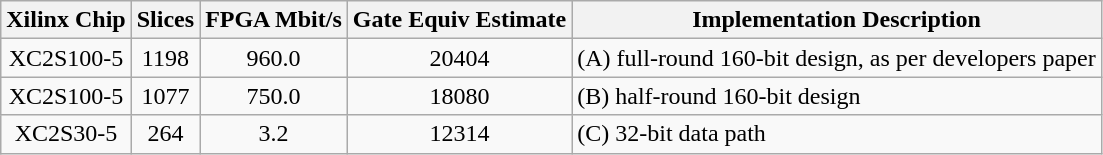<table class="wikitable">
<tr>
<th align="center">Xilinx Chip</th>
<th align="center">Slices</th>
<th align="center">FPGA Mbit/s</th>
<th align="center">Gate Equiv Estimate</th>
<th align="left">Implementation Description</th>
</tr>
<tr>
<td align="center">XC2S100-5</td>
<td align="center">1198</td>
<td align="center">960.0</td>
<td align="center">20404</td>
<td align="left">(A) full-round 160-bit design, as per developers paper</td>
</tr>
<tr>
<td align="center">XC2S100-5</td>
<td align="center">1077</td>
<td align="center">750.0</td>
<td align="center">18080</td>
<td align="left">(B) half-round 160-bit design</td>
</tr>
<tr>
<td align="center">XC2S30-5</td>
<td align="center">264</td>
<td align="center">3.2</td>
<td align="center">12314</td>
<td align="left">(C) 32-bit data path</td>
</tr>
</table>
